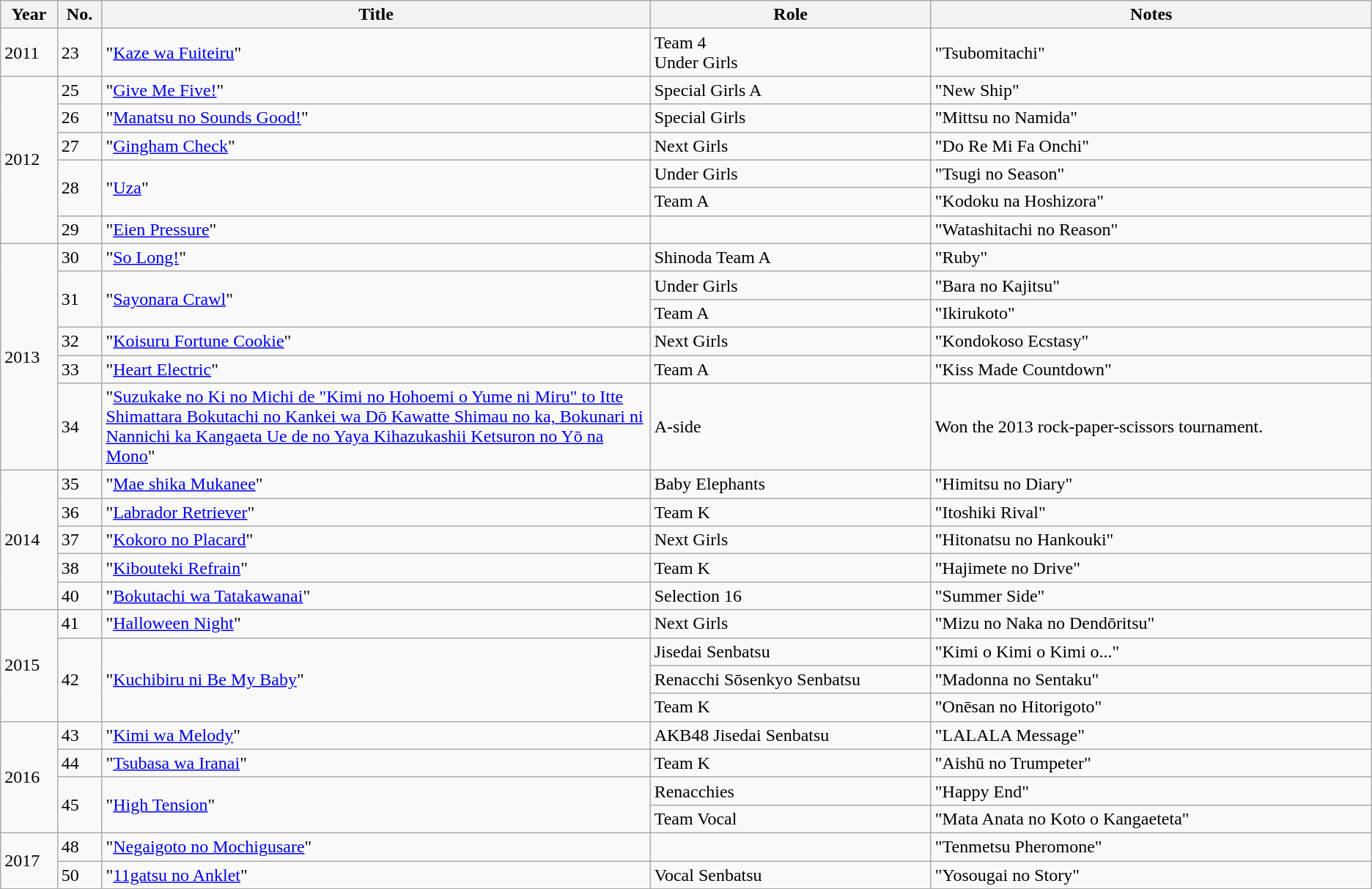<table class="wikitable sortable">
<tr>
<th>Year</th>
<th data-sort-type="number">No. </th>
<th style="width:40%;">Title </th>
<th>Role </th>
<th class="unsortable">Notes </th>
</tr>
<tr>
<td>2011</td>
<td>23</td>
<td>"<a href='#'>Kaze wa Fuiteiru</a>"</td>
<td>Team 4<br>Under Girls</td>
<td>"Tsubomitachi"</td>
</tr>
<tr>
<td rowspan="6">2012</td>
<td>25</td>
<td>"<a href='#'>Give Me Five!</a>"</td>
<td>Special Girls A</td>
<td>"New Ship"</td>
</tr>
<tr>
<td>26</td>
<td>"<a href='#'>Manatsu no Sounds Good!</a>"</td>
<td>Special Girls</td>
<td>"Mittsu no Namida"</td>
</tr>
<tr>
<td>27</td>
<td>"<a href='#'>Gingham Check</a>"</td>
<td>Next Girls</td>
<td>"Do Re Mi Fa Onchi"</td>
</tr>
<tr>
<td rowspan="2">28</td>
<td rowspan="2">"<a href='#'>Uza</a>"</td>
<td>Under Girls</td>
<td>"Tsugi no Season"</td>
</tr>
<tr>
<td>Team A</td>
<td>"Kodoku na Hoshizora"</td>
</tr>
<tr>
<td>29</td>
<td>"<a href='#'>Eien Pressure</a>"</td>
<td></td>
<td>"Watashitachi no Reason"</td>
</tr>
<tr>
<td rowspan="6">2013</td>
<td>30</td>
<td>"<a href='#'>So Long!</a>"</td>
<td>Shinoda Team A</td>
<td>"Ruby"</td>
</tr>
<tr>
<td rowspan="2">31</td>
<td rowspan="2">"<a href='#'>Sayonara Crawl</a>"</td>
<td>Under Girls</td>
<td>"Bara no Kajitsu"</td>
</tr>
<tr>
<td>Team A</td>
<td>"Ikirukoto"</td>
</tr>
<tr>
<td>32</td>
<td>"<a href='#'>Koisuru Fortune Cookie</a>"</td>
<td>Next Girls</td>
<td>"Kondokoso Ecstasy"</td>
</tr>
<tr>
<td>33</td>
<td>"<a href='#'>Heart Electric</a>"</td>
<td>Team A</td>
<td>"Kiss Made Countdown"</td>
</tr>
<tr>
<td>34</td>
<td>"<a href='#'>Suzukake no Ki no Michi de "Kimi no Hohoemi o Yume ni Miru" to Itte Shimattara Bokutachi no Kankei wa Dō Kawatte Shimau no ka, Bokunari ni Nannichi ka Kangaeta Ue de no Yaya Kihazukashii Ketsuron no Yō na Mono</a>"</td>
<td>A-side</td>
<td>Won the 2013 rock-paper-scissors tournament.</td>
</tr>
<tr>
<td rowspan="5">2014</td>
<td>35</td>
<td>"<a href='#'>Mae shika Mukanee</a>"</td>
<td>Baby Elephants</td>
<td>"Himitsu no Diary"</td>
</tr>
<tr>
<td>36</td>
<td>"<a href='#'>Labrador Retriever</a>"</td>
<td>Team K</td>
<td>"Itoshiki Rival"</td>
</tr>
<tr>
<td>37</td>
<td>"<a href='#'>Kokoro no Placard</a>"</td>
<td>Next Girls</td>
<td>"Hitonatsu no Hankouki"</td>
</tr>
<tr>
<td>38</td>
<td>"<a href='#'>Kibouteki Refrain</a>"</td>
<td>Team K</td>
<td>"Hajimete no Drive"</td>
</tr>
<tr>
<td>40</td>
<td>"<a href='#'>Bokutachi wa Tatakawanai</a>"</td>
<td>Selection 16</td>
<td>"Summer Side"</td>
</tr>
<tr>
<td rowspan="4">2015</td>
<td>41</td>
<td>"<a href='#'>Halloween Night</a>"</td>
<td>Next Girls</td>
<td>"Mizu no Naka no Dendōritsu"</td>
</tr>
<tr>
<td rowspan="3">42</td>
<td rowspan="3">"<a href='#'>Kuchibiru ni Be My Baby</a>"</td>
<td>Jisedai Senbatsu</td>
<td>"Kimi o Kimi o Kimi o..."</td>
</tr>
<tr>
<td>Renacchi Sōsenkyo Senbatsu</td>
<td>"Madonna no Sentaku"</td>
</tr>
<tr>
<td>Team K</td>
<td>"Onēsan no Hitorigoto"</td>
</tr>
<tr>
<td rowspan="4">2016</td>
<td>43</td>
<td>"<a href='#'>Kimi wa Melody</a>"</td>
<td>AKB48 Jisedai Senbatsu</td>
<td>"LALALA Message"</td>
</tr>
<tr>
<td>44</td>
<td>"<a href='#'>Tsubasa wa Iranai</a>"</td>
<td>Team K</td>
<td>"Aishū no Trumpeter"</td>
</tr>
<tr>
<td rowspan="2">45</td>
<td rowspan="2">"<a href='#'>High Tension</a>"</td>
<td>Renacchies</td>
<td>"Happy End"</td>
</tr>
<tr>
<td>Team Vocal</td>
<td>"Mata Anata no Koto o Kangaeteta"</td>
</tr>
<tr>
<td rowspan="2">2017</td>
<td>48</td>
<td>"<a href='#'>Negaigoto no Mochigusare</a>"</td>
<td></td>
<td>"Tenmetsu Pheromone"</td>
</tr>
<tr>
<td>50</td>
<td>"<a href='#'>11gatsu no Anklet</a>"</td>
<td>Vocal Senbatsu</td>
<td>"Yosougai no Story"</td>
</tr>
</table>
